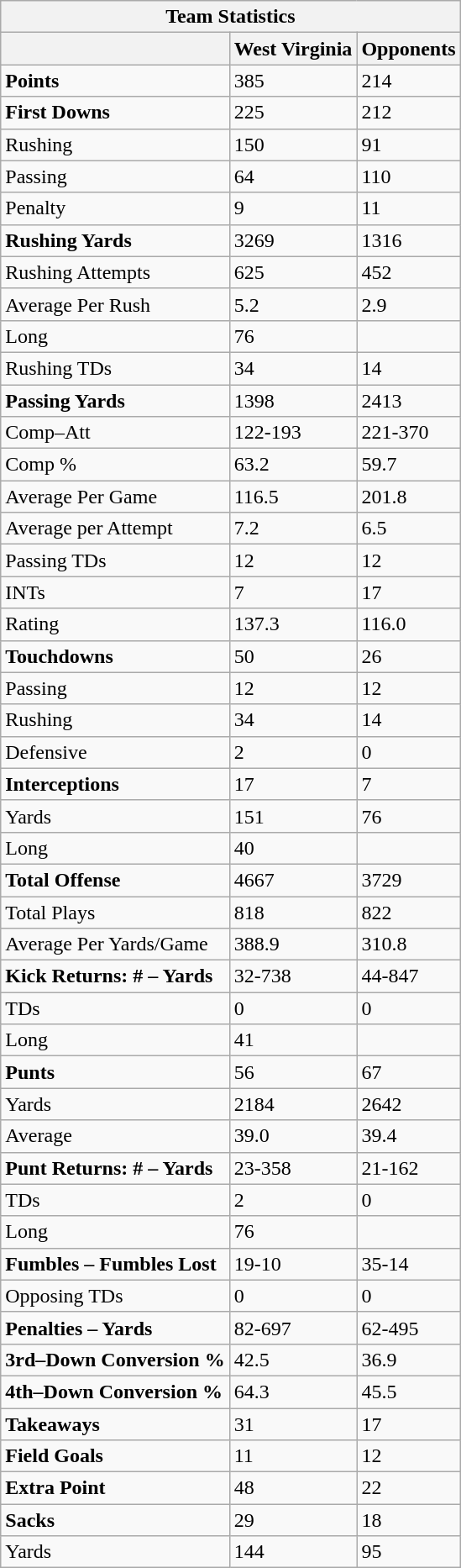<table class="wikitable collapsible collapsed">
<tr>
<th colspan="3">Team Statistics</th>
</tr>
<tr>
<th> </th>
<th>West Virginia</th>
<th>Opponents</th>
</tr>
<tr>
<td><strong>Points</strong></td>
<td>385</td>
<td>214</td>
</tr>
<tr>
<td><strong>First Downs</strong></td>
<td>225</td>
<td>212</td>
</tr>
<tr>
<td>Rushing</td>
<td>150</td>
<td>91</td>
</tr>
<tr>
<td>Passing</td>
<td>64</td>
<td>110</td>
</tr>
<tr>
<td>Penalty</td>
<td>9</td>
<td>11</td>
</tr>
<tr>
<td><strong>Rushing Yards</strong></td>
<td>3269</td>
<td>1316</td>
</tr>
<tr>
<td>Rushing Attempts</td>
<td>625</td>
<td>452</td>
</tr>
<tr>
<td>Average Per Rush</td>
<td>5.2</td>
<td>2.9</td>
</tr>
<tr>
<td>Long</td>
<td>76</td>
<td></td>
</tr>
<tr>
<td>Rushing TDs</td>
<td>34</td>
<td>14</td>
</tr>
<tr>
<td><strong>Passing Yards</strong></td>
<td>1398</td>
<td>2413</td>
</tr>
<tr>
<td>Comp–Att</td>
<td>122-193</td>
<td>221-370</td>
</tr>
<tr>
<td>Comp %</td>
<td>63.2</td>
<td>59.7</td>
</tr>
<tr>
<td>Average Per Game</td>
<td>116.5</td>
<td>201.8</td>
</tr>
<tr>
<td>Average per Attempt</td>
<td>7.2</td>
<td>6.5</td>
</tr>
<tr>
<td>Passing TDs</td>
<td>12</td>
<td>12</td>
</tr>
<tr>
<td>INTs</td>
<td>7</td>
<td>17</td>
</tr>
<tr>
<td>Rating</td>
<td>137.3</td>
<td>116.0</td>
</tr>
<tr>
<td><strong>Touchdowns</strong></td>
<td>50</td>
<td>26</td>
</tr>
<tr>
<td>Passing</td>
<td>12</td>
<td>12</td>
</tr>
<tr>
<td>Rushing</td>
<td>34</td>
<td>14</td>
</tr>
<tr>
<td>Defensive</td>
<td>2</td>
<td>0</td>
</tr>
<tr>
<td><strong>Interceptions</strong></td>
<td>17</td>
<td>7</td>
</tr>
<tr>
<td>Yards</td>
<td>151</td>
<td>76</td>
</tr>
<tr>
<td>Long</td>
<td>40</td>
<td></td>
</tr>
<tr>
<td><strong>Total Offense</strong></td>
<td>4667</td>
<td>3729</td>
</tr>
<tr>
<td>Total Plays</td>
<td>818</td>
<td>822</td>
</tr>
<tr>
<td>Average Per Yards/Game</td>
<td>388.9</td>
<td>310.8</td>
</tr>
<tr>
<td><strong>Kick Returns: # – Yards</strong></td>
<td>32-738</td>
<td>44-847</td>
</tr>
<tr>
<td>TDs</td>
<td>0</td>
<td>0</td>
</tr>
<tr>
<td>Long</td>
<td>41</td>
<td></td>
</tr>
<tr>
<td><strong>Punts</strong></td>
<td>56</td>
<td>67</td>
</tr>
<tr>
<td>Yards</td>
<td>2184</td>
<td>2642</td>
</tr>
<tr>
<td>Average</td>
<td>39.0</td>
<td>39.4</td>
</tr>
<tr>
<td><strong>Punt Returns: # – Yards</strong></td>
<td>23-358</td>
<td>21-162</td>
</tr>
<tr>
<td>TDs</td>
<td>2</td>
<td>0</td>
</tr>
<tr>
<td>Long</td>
<td>76</td>
<td></td>
</tr>
<tr>
<td><strong>Fumbles – Fumbles Lost</strong></td>
<td>19-10</td>
<td>35-14</td>
</tr>
<tr>
<td>Opposing TDs</td>
<td>0</td>
<td>0</td>
</tr>
<tr>
<td><strong>Penalties – Yards</strong></td>
<td>82-697</td>
<td>62-495</td>
</tr>
<tr>
<td><strong>3rd–Down Conversion %</strong></td>
<td>42.5</td>
<td>36.9</td>
</tr>
<tr>
<td><strong>4th–Down Conversion %</strong></td>
<td>64.3</td>
<td>45.5</td>
</tr>
<tr>
<td><strong>Takeaways</strong></td>
<td>31</td>
<td>17</td>
</tr>
<tr>
<td><strong>Field Goals</strong></td>
<td>11</td>
<td>12</td>
</tr>
<tr>
<td><strong>Extra Point</strong></td>
<td>48</td>
<td>22</td>
</tr>
<tr>
<td><strong>Sacks</strong></td>
<td>29</td>
<td>18</td>
</tr>
<tr>
<td>Yards</td>
<td>144</td>
<td>95</td>
</tr>
</table>
